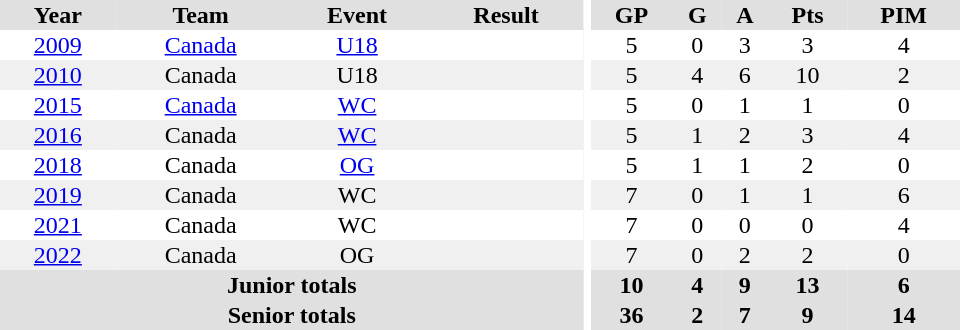<table border="0" cellpadding="1" cellspacing="0" ID="Table3" style="text-align:center; width:40em;">
<tr bgcolor="#e0e0e0">
<th>Year</th>
<th>Team</th>
<th>Event</th>
<th>Result</th>
<th rowspan="104" bgcolor="#ffffff"></th>
<th>GP</th>
<th>G</th>
<th>A</th>
<th>Pts</th>
<th>PIM</th>
</tr>
<tr>
<td><a href='#'>2009</a></td>
<td><a href='#'>Canada</a></td>
<td><a href='#'>U18</a></td>
<td></td>
<td>5</td>
<td>0</td>
<td>3</td>
<td>3</td>
<td>4</td>
</tr>
<tr bgcolor="#f0f0f0">
<td><a href='#'>2010</a></td>
<td>Canada</td>
<td>U18</td>
<td></td>
<td>5</td>
<td>4</td>
<td>6</td>
<td>10</td>
<td>2</td>
</tr>
<tr>
<td><a href='#'>2015</a></td>
<td><a href='#'>Canada</a></td>
<td><a href='#'>WC</a></td>
<td></td>
<td>5</td>
<td>0</td>
<td>1</td>
<td>1</td>
<td>0</td>
</tr>
<tr bgcolor="#f0f0f0">
<td><a href='#'>2016</a></td>
<td>Canada</td>
<td><a href='#'>WC</a></td>
<td></td>
<td>5</td>
<td>1</td>
<td>2</td>
<td>3</td>
<td>4</td>
</tr>
<tr>
<td><a href='#'>2018</a></td>
<td>Canada</td>
<td><a href='#'>OG</a></td>
<td></td>
<td>5</td>
<td>1</td>
<td>1</td>
<td>2</td>
<td>0</td>
</tr>
<tr bgcolor="#f0f0f0">
<td><a href='#'>2019</a></td>
<td>Canada</td>
<td>WC</td>
<td></td>
<td>7</td>
<td>0</td>
<td>1</td>
<td>1</td>
<td>6</td>
</tr>
<tr>
<td><a href='#'>2021</a></td>
<td>Canada</td>
<td>WC</td>
<td></td>
<td>7</td>
<td>0</td>
<td>0</td>
<td>0</td>
<td>4</td>
</tr>
<tr bgcolor="f0f0f0">
<td><a href='#'>2022</a></td>
<td>Canada</td>
<td>OG</td>
<td></td>
<td>7</td>
<td>0</td>
<td>2</td>
<td>2</td>
<td>0</td>
</tr>
<tr bgcolor="#e0e0e0">
<th colspan="4">Junior totals</th>
<th>10</th>
<th>4</th>
<th>9</th>
<th>13</th>
<th>6</th>
</tr>
<tr bgcolor="#e0e0e0">
<th colspan="4">Senior totals</th>
<th>36</th>
<th>2</th>
<th>7</th>
<th>9</th>
<th>14</th>
</tr>
</table>
